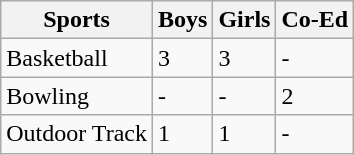<table class="wikitable sortable">
<tr>
<th>Sports</th>
<th>Boys</th>
<th>Girls</th>
<th>Co-Ed</th>
</tr>
<tr>
<td>Basketball</td>
<td>3</td>
<td>3</td>
<td>-</td>
</tr>
<tr>
<td>Bowling</td>
<td>-</td>
<td>-</td>
<td>2</td>
</tr>
<tr>
<td>Outdoor Track</td>
<td>1</td>
<td>1</td>
<td>-</td>
</tr>
</table>
